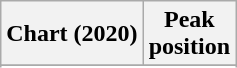<table class="wikitable sortable plainrowheaders" style="text-align:center">
<tr>
<th scope="col">Chart (2020)</th>
<th scope="col">Peak<br>position</th>
</tr>
<tr>
</tr>
<tr>
</tr>
<tr>
</tr>
<tr>
</tr>
<tr>
</tr>
</table>
